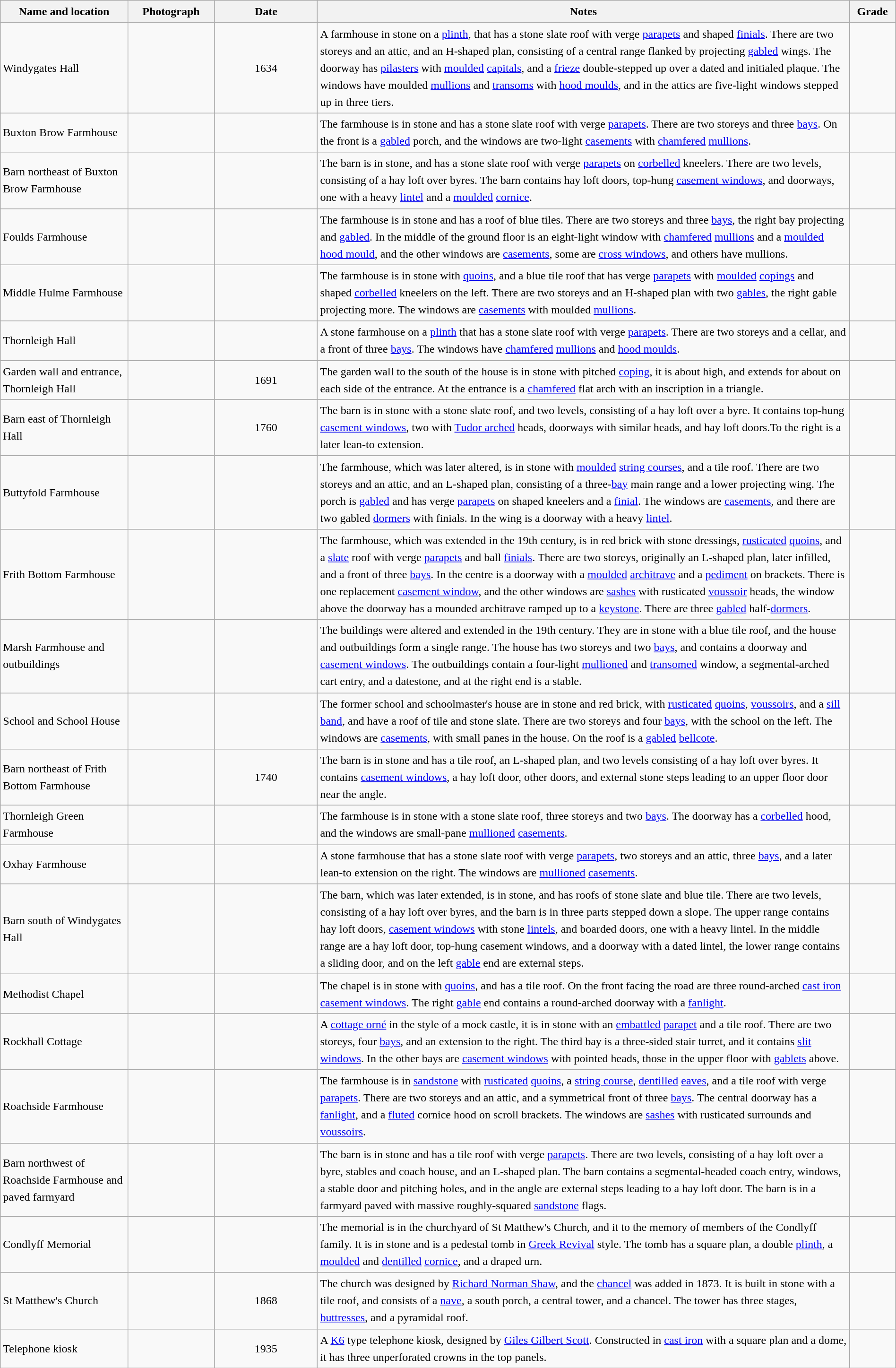<table class="wikitable sortable plainrowheaders" style="width:100%; border:0; text-align:left; line-height:150%;">
<tr>
<th scope="col"  style="width:150px">Name and location</th>
<th scope="col"  style="width:100px" class="unsortable">Photograph</th>
<th scope="col"  style="width:120px">Date</th>
<th scope="col"  style="width:650px" class="unsortable">Notes</th>
<th scope="col"  style="width:50px">Grade</th>
</tr>
<tr>
<td>Windygates Hall<br><small></small></td>
<td></td>
<td align="center">1634</td>
<td>A farmhouse in stone on a <a href='#'>plinth</a>, that has a stone slate roof with verge <a href='#'>parapets</a> and shaped <a href='#'>finials</a>.  There are two storeys and an attic, and an H-shaped plan, consisting of a central range flanked by projecting <a href='#'>gabled</a> wings.  The doorway has <a href='#'>pilasters</a> with <a href='#'>moulded</a> <a href='#'>capitals</a>, and a <a href='#'>frieze</a> double-stepped up over a dated and initialed plaque.  The windows have moulded <a href='#'>mullions</a> and <a href='#'>transoms</a> with <a href='#'>hood moulds</a>, and in the attics are five-light windows stepped up in three tiers.</td>
<td align="center" ></td>
</tr>
<tr>
<td>Buxton Brow Farmhouse<br><small></small></td>
<td></td>
<td align="center"></td>
<td>The farmhouse is in stone and has a stone slate roof with verge <a href='#'>parapets</a>.  There are two storeys and three <a href='#'>bays</a>.  On the front is a <a href='#'>gabled</a> porch, and the windows are two-light <a href='#'>casements</a> with <a href='#'>chamfered</a> <a href='#'>mullions</a>.</td>
<td align="center" ></td>
</tr>
<tr>
<td>Barn northeast of Buxton Brow Farmhouse<br><small></small></td>
<td></td>
<td align="center"></td>
<td>The barn is in stone, and has a stone slate roof with verge <a href='#'>parapets</a> on <a href='#'>corbelled</a> kneelers.  There are two levels, consisting of a hay loft over byres.  The barn contains hay loft doors, top-hung <a href='#'>casement windows</a>, and doorways, one with a heavy <a href='#'>lintel</a> and a <a href='#'>moulded</a> <a href='#'>cornice</a>.</td>
<td align="center" ></td>
</tr>
<tr>
<td>Foulds Farmhouse<br><small></small></td>
<td></td>
<td align="center"></td>
<td>The farmhouse is in stone and has a roof of blue tiles.  There are two storeys and three <a href='#'>bays</a>, the right bay projecting and <a href='#'>gabled</a>.  In the middle of the ground floor is an eight-light window with <a href='#'>chamfered</a> <a href='#'>mullions</a> and a <a href='#'>moulded</a> <a href='#'>hood mould</a>, and the other windows are <a href='#'>casements</a>, some are <a href='#'>cross windows</a>, and others have mullions.</td>
<td align="center" ></td>
</tr>
<tr>
<td>Middle Hulme Farmhouse<br><small></small></td>
<td></td>
<td align="center"></td>
<td>The farmhouse is in stone with <a href='#'>quoins</a>, and a blue tile roof that has verge <a href='#'>parapets</a> with <a href='#'>moulded</a> <a href='#'>copings</a> and shaped <a href='#'>corbelled</a> kneelers on the left.  There are two storeys and an H-shaped plan with two <a href='#'>gables</a>, the right gable projecting more.  The windows are <a href='#'>casements</a> with moulded <a href='#'>mullions</a>.</td>
<td align="center" ></td>
</tr>
<tr>
<td>Thornleigh Hall<br><small></small></td>
<td></td>
<td align="center"></td>
<td>A stone farmhouse on a <a href='#'>plinth</a> that has a stone slate roof with verge <a href='#'>parapets</a>.  There are two storeys and a cellar, and a front of three <a href='#'>bays</a>.  The windows have <a href='#'>chamfered</a> <a href='#'>mullions</a> and <a href='#'>hood moulds</a>.</td>
<td align="center" ></td>
</tr>
<tr>
<td>Garden wall and entrance, Thornleigh Hall<br><small></small></td>
<td></td>
<td align="center">1691</td>
<td>The garden wall to the south of the house is in stone with pitched <a href='#'>coping</a>, it is about  high, and extends for about  on each side of the entrance.  At the entrance is a <a href='#'>chamfered</a> flat arch with an inscription in a triangle.</td>
<td align="center" ></td>
</tr>
<tr>
<td>Barn east of Thornleigh Hall<br><small></small></td>
<td></td>
<td align="center">1760</td>
<td>The barn is in stone with a stone slate roof, and two levels, consisting of a hay loft over a byre.  It contains top-hung <a href='#'>casement windows</a>, two with <a href='#'>Tudor arched</a> heads, doorways with similar heads, and hay loft doors.To the right is a later lean-to extension.</td>
<td align="center" ></td>
</tr>
<tr>
<td>Buttyfold Farmhouse<br><small></small></td>
<td></td>
<td align="center"></td>
<td>The farmhouse, which was later altered, is in stone with <a href='#'>moulded</a> <a href='#'>string courses</a>, and a tile roof.  There are two storeys and an attic, and an L-shaped plan, consisting of a three-<a href='#'>bay</a> main range and a lower projecting wing.  The porch is <a href='#'>gabled</a> and has verge <a href='#'>parapets</a> on shaped kneelers and a <a href='#'>finial</a>.  The windows are <a href='#'>casements</a>, and there are two gabled <a href='#'>dormers</a> with finials.  In the wing is a doorway with a heavy <a href='#'>lintel</a>.</td>
<td align="center" ></td>
</tr>
<tr>
<td>Frith Bottom Farmhouse<br><small></small></td>
<td></td>
<td align="center"></td>
<td>The farmhouse, which was extended in the 19th century, is in red brick with stone dressings, <a href='#'>rusticated</a> <a href='#'>quoins</a>, and a <a href='#'>slate</a> roof with verge <a href='#'>parapets</a> and ball <a href='#'>finials</a>.  There are two storeys, originally an L-shaped plan, later infilled, and a front of three <a href='#'>bays</a>.  In the centre is a doorway with a <a href='#'>moulded</a> <a href='#'>architrave</a> and a <a href='#'>pediment</a> on brackets.  There is one replacement <a href='#'>casement window</a>, and the other windows are <a href='#'>sashes</a> with rusticated <a href='#'>voussoir</a> heads, the window above the doorway has a mounded architrave ramped up to a <a href='#'>keystone</a>.  There are three <a href='#'>gabled</a> half-<a href='#'>dormers</a>.</td>
<td align="center" ></td>
</tr>
<tr>
<td>Marsh Farmhouse and outbuildings<br><small></small></td>
<td></td>
<td align="center"></td>
<td>The buildings were altered and extended in the 19th century.  They are in stone with a blue tile roof, and the house and outbuildings form a single range.  The house has two storeys and two <a href='#'>bays</a>, and contains a doorway and <a href='#'>casement windows</a>.  The outbuildings contain a four-light <a href='#'>mullioned</a> and <a href='#'>transomed</a> window, a segmental-arched cart entry, and a datestone, and at the right end is a stable.</td>
<td align="center" ></td>
</tr>
<tr>
<td>School and School House<br><small></small></td>
<td></td>
<td align="center"></td>
<td>The former school and schoolmaster's house are in stone and red brick, with <a href='#'>rusticated</a> <a href='#'>quoins</a>, <a href='#'>voussoirs</a>, and a <a href='#'>sill band</a>, and have a roof of tile and stone slate.  There are two storeys and four <a href='#'>bays</a>, with the school on the left.  The windows are <a href='#'>casements</a>, with small panes in the house.  On the roof is a <a href='#'>gabled</a> <a href='#'>bellcote</a>.</td>
<td align="center" ></td>
</tr>
<tr>
<td>Barn northeast of Frith Bottom Farmhouse<br><small></small></td>
<td></td>
<td align="center">1740</td>
<td>The barn is in stone and has a tile roof, an L-shaped plan, and two levels consisting of a hay loft over byres.  It contains <a href='#'>casement windows</a>, a hay loft door, other doors, and external stone steps leading to an upper floor door near the angle.</td>
<td align="center" ></td>
</tr>
<tr>
<td>Thornleigh Green Farmhouse<br><small></small></td>
<td></td>
<td align="center"></td>
<td>The farmhouse is in stone with a stone slate roof, three storeys and two <a href='#'>bays</a>.  The doorway has a <a href='#'>corbelled</a> hood, and the windows are small-pane <a href='#'>mullioned</a> <a href='#'>casements</a>.</td>
<td align="center" ></td>
</tr>
<tr>
<td>Oxhay Farmhouse<br><small></small></td>
<td></td>
<td align="center"></td>
<td>A stone farmhouse that has a stone slate roof with verge <a href='#'>parapets</a>, two storeys and an attic, three <a href='#'>bays</a>, and a later lean-to extension on the right.  The windows are <a href='#'>mullioned</a> <a href='#'>casements</a>.</td>
<td align="center" ></td>
</tr>
<tr>
<td>Barn south of Windygates Hall<br><small></small></td>
<td></td>
<td align="center"></td>
<td>The barn, which was later extended, is in stone, and has roofs of stone slate and blue tile.  There are two levels, consisting of a hay loft over byres, and the barn is in three parts stepped down a slope.  The upper range contains hay loft doors, <a href='#'>casement windows</a> with stone <a href='#'>lintels</a>, and boarded doors, one with a heavy lintel.  In the middle range are a hay loft door, top-hung casement windows, and a doorway with a dated lintel, the lower range contains a sliding door, and on the left <a href='#'>gable</a> end are external steps.</td>
<td align="center" ></td>
</tr>
<tr>
<td>Methodist Chapel<br><small></small></td>
<td></td>
<td align="center"></td>
<td>The chapel is in stone with <a href='#'>quoins</a>, and has a tile roof.  On the front facing the road are three round-arched <a href='#'>cast iron</a> <a href='#'>casement windows</a>.  The right <a href='#'>gable</a> end contains a round-arched doorway with a <a href='#'>fanlight</a>.</td>
<td align="center" ></td>
</tr>
<tr>
<td>Rockhall Cottage<br><small></small></td>
<td></td>
<td align="center"></td>
<td>A <a href='#'>cottage orné</a> in the style of a mock castle, it is in stone with an <a href='#'>embattled</a> <a href='#'>parapet</a> and a tile roof.  There are two storeys, four <a href='#'>bays</a>, and an extension to the right.  The third bay is a three-sided stair turret, and it contains <a href='#'>slit windows</a>.  In the other bays are <a href='#'>casement windows</a> with pointed heads, those in the upper floor with <a href='#'>gablets</a> above.</td>
<td align="center" ></td>
</tr>
<tr>
<td>Roachside Farmhouse<br><small></small></td>
<td></td>
<td align="center"></td>
<td>The farmhouse is in <a href='#'>sandstone</a> with <a href='#'>rusticated</a> <a href='#'>quoins</a>, a <a href='#'>string course</a>, <a href='#'>dentilled</a> <a href='#'>eaves</a>, and a tile roof with verge <a href='#'>parapets</a>.  There are two storeys and an attic, and a symmetrical front of three <a href='#'>bays</a>.  The central doorway has a <a href='#'>fanlight</a>, and a <a href='#'>fluted</a> cornice hood on scroll brackets.  The windows are <a href='#'>sashes</a> with rusticated surrounds and <a href='#'>voussoirs</a>.</td>
<td align="center" ></td>
</tr>
<tr>
<td>Barn northwest of Roachside Farmhouse and paved farmyard<br><small></small></td>
<td></td>
<td align="center"></td>
<td>The barn is in stone and has a tile roof with verge <a href='#'>parapets</a>.  There are two levels, consisting of a hay loft over a byre, stables and coach house, and an L-shaped plan.  The barn contains a segmental-headed coach entry, windows, a stable door and pitching holes, and in the angle are external steps leading to a hay loft door.  The barn is in a farmyard paved with massive roughly-squared <a href='#'>sandstone</a> flags.</td>
<td align="center" ></td>
</tr>
<tr>
<td>Condlyff Memorial<br><small></small></td>
<td></td>
<td align="center"></td>
<td>The memorial is in the churchyard of St Matthew's Church, and it to the memory of members of the Condlyff family.  It is in stone and is a pedestal tomb in <a href='#'>Greek Revival</a> style.  The tomb has a square plan, a double <a href='#'>plinth</a>, a <a href='#'>moulded</a> and <a href='#'>dentilled</a> <a href='#'>cornice</a>, and a draped urn.</td>
<td align="center" ></td>
</tr>
<tr>
<td>St Matthew's Church<br><small></small></td>
<td></td>
<td align="center">1868</td>
<td>The church was designed by <a href='#'>Richard Norman Shaw</a>, and the <a href='#'>chancel</a> was added in 1873.  It is built in stone with a tile roof, and consists of a <a href='#'>nave</a>, a south porch, a central tower, and a chancel.  The tower has three stages, <a href='#'>buttresses</a>, and a pyramidal roof.</td>
<td align="center" ></td>
</tr>
<tr>
<td>Telephone kiosk<br><small></small></td>
<td></td>
<td align="center">1935</td>
<td>A <a href='#'>K6</a> type telephone kiosk, designed by <a href='#'>Giles Gilbert Scott</a>.  Constructed in <a href='#'>cast iron</a> with a square plan and a dome, it has three unperforated crowns in the top panels.</td>
<td align="center" ></td>
</tr>
<tr>
</tr>
</table>
